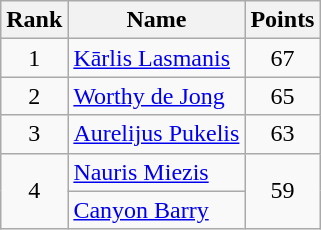<table class=wikitable>
<tr>
<th>Rank</th>
<th>Name</th>
<th>Points</th>
</tr>
<tr>
<td align=center>1</td>
<td> <a href='#'>Kārlis Lasmanis</a></td>
<td align=center>67</td>
</tr>
<tr>
<td align=center>2</td>
<td> <a href='#'>Worthy de Jong</a></td>
<td align=center>65</td>
</tr>
<tr>
<td align=center>3</td>
<td> <a href='#'>Aurelijus Pukelis</a></td>
<td align=center>63</td>
</tr>
<tr>
<td align=center rowspan=2>4</td>
<td> <a href='#'>Nauris Miezis</a></td>
<td align=center rowspan=2>59</td>
</tr>
<tr>
<td> <a href='#'>Canyon Barry</a></td>
</tr>
</table>
